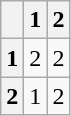<table class=wikitable style="text-align: center;">
<tr>
<th></th>
<th>1</th>
<th>2</th>
</tr>
<tr>
<th>1</th>
<td>2</td>
<td>2</td>
</tr>
<tr>
<th>2</th>
<td>1</td>
<td>2</td>
</tr>
</table>
